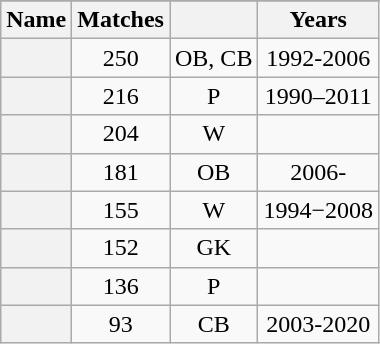<table class="wikitable sortable plainrowheaders static-row-numbers" style="text-align:center">
<tr>
</tr>
<tr>
<th scope="row">Name</th>
<th scope="row">Matches</th>
<th scope="row"></th>
<th scope="row">Years</th>
</tr>
<tr>
<th scope="row"></th>
<td>250</td>
<td>OB, CB</td>
<td>1992-2006</td>
</tr>
<tr>
<th scope="row"></th>
<td>216</td>
<td>P</td>
<td>1990–2011</td>
</tr>
<tr>
<th scope="row"></th>
<td>204</td>
<td>W</td>
<td></td>
</tr>
<tr>
<th scope="row"></th>
<td>181</td>
<td>OB</td>
<td>2006-</td>
</tr>
<tr>
<th scope="row"></th>
<td>155</td>
<td>W</td>
<td>1994−2008</td>
</tr>
<tr>
<th scope="row"></th>
<td>152</td>
<td>GK</td>
<td></td>
</tr>
<tr>
<th scope="row"></th>
<td>136</td>
<td>P</td>
<td></td>
</tr>
<tr>
<th scope="row"></th>
<td>93</td>
<td>CB</td>
<td>2003-2020</td>
</tr>
</table>
